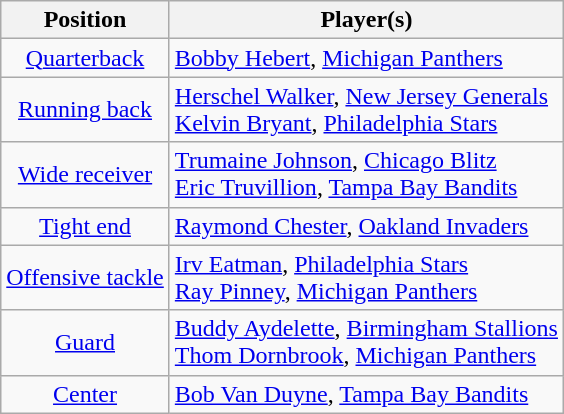<table class="wikitable">
<tr>
<th>Position</th>
<th>Player(s)</th>
</tr>
<tr>
<td style="text-align:center"><a href='#'>Quarterback</a></td>
<td> <a href='#'>Bobby Hebert</a>, <a href='#'>Michigan Panthers</a></td>
</tr>
<tr>
<td style="text-align:center"><a href='#'>Running back</a></td>
<td> <a href='#'>Herschel Walker</a>, <a href='#'>New Jersey Generals</a><br> <a href='#'>Kelvin Bryant</a>, <a href='#'>Philadelphia Stars</a></td>
</tr>
<tr>
<td style="text-align:center"><a href='#'>Wide receiver</a></td>
<td> <a href='#'>Trumaine Johnson</a>, <a href='#'>Chicago Blitz</a><br> <a href='#'>Eric Truvillion</a>, <a href='#'>Tampa Bay Bandits</a></td>
</tr>
<tr>
<td style="text-align:center"><a href='#'>Tight end</a></td>
<td> <a href='#'>Raymond Chester</a>, <a href='#'>Oakland Invaders</a></td>
</tr>
<tr>
<td style="text-align:center"><a href='#'>Offensive tackle</a></td>
<td> <a href='#'>Irv Eatman</a>, <a href='#'>Philadelphia Stars</a><br> <a href='#'>Ray Pinney</a>, <a href='#'>Michigan Panthers</a></td>
</tr>
<tr>
<td style="text-align:center"><a href='#'>Guard</a></td>
<td> <a href='#'>Buddy Aydelette</a>, <a href='#'>Birmingham Stallions</a><br> <a href='#'>Thom Dornbrook</a>, <a href='#'>Michigan Panthers</a></td>
</tr>
<tr>
<td style="text-align:center"><a href='#'>Center</a></td>
<td> <a href='#'>Bob Van Duyne</a>, <a href='#'>Tampa Bay Bandits</a></td>
</tr>
</table>
